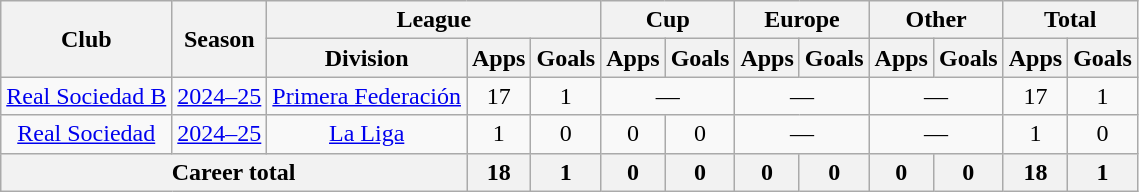<table class="wikitable" style="text-align:center">
<tr>
<th rowspan="2">Club</th>
<th rowspan="2">Season</th>
<th colspan="3">League</th>
<th colspan="2">Cup</th>
<th colspan="2">Europe</th>
<th colspan="2">Other</th>
<th colspan="2">Total</th>
</tr>
<tr>
<th>Division</th>
<th>Apps</th>
<th>Goals</th>
<th>Apps</th>
<th>Goals</th>
<th>Apps</th>
<th>Goals</th>
<th>Apps</th>
<th>Goals</th>
<th>Apps</th>
<th>Goals</th>
</tr>
<tr>
<td><a href='#'>Real Sociedad B</a></td>
<td><a href='#'>2024–25</a></td>
<td><a href='#'>Primera Federación</a></td>
<td>17</td>
<td>1</td>
<td colspan="2">—</td>
<td colspan="2">—</td>
<td colspan="2">—</td>
<td>17</td>
<td>1</td>
</tr>
<tr>
<td><a href='#'>Real Sociedad</a></td>
<td><a href='#'>2024–25</a></td>
<td><a href='#'>La Liga</a></td>
<td>1</td>
<td>0</td>
<td>0</td>
<td>0</td>
<td colspan="2">—</td>
<td colspan="2">—</td>
<td>1</td>
<td>0</td>
</tr>
<tr>
<th colspan="3">Career total</th>
<th>18</th>
<th>1</th>
<th>0</th>
<th>0</th>
<th>0</th>
<th>0</th>
<th>0</th>
<th>0</th>
<th>18</th>
<th>1</th>
</tr>
</table>
